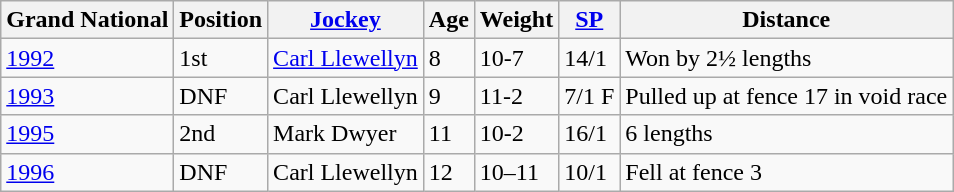<table class="wikitable sortable">
<tr>
<th>Grand National</th>
<th>Position</th>
<th><a href='#'>Jockey</a></th>
<th>Age</th>
<th>Weight</th>
<th><a href='#'>SP</a></th>
<th>Distance</th>
</tr>
<tr>
<td><a href='#'>1992</a></td>
<td>1st</td>
<td><a href='#'>Carl Llewellyn</a></td>
<td>8</td>
<td>10-7</td>
<td>14/1</td>
<td>Won by 2½ lengths</td>
</tr>
<tr>
<td><a href='#'>1993</a></td>
<td>DNF</td>
<td>Carl Llewellyn</td>
<td>9</td>
<td>11-2</td>
<td>7/1 F</td>
<td>Pulled up at fence 17 in void race</td>
</tr>
<tr>
<td><a href='#'>1995</a></td>
<td>2nd</td>
<td>Mark Dwyer</td>
<td>11</td>
<td>10-2</td>
<td>16/1</td>
<td>6 lengths</td>
</tr>
<tr>
<td><a href='#'>1996</a></td>
<td>DNF</td>
<td>Carl Llewellyn</td>
<td>12</td>
<td>10–11</td>
<td>10/1</td>
<td>Fell at fence 3</td>
</tr>
</table>
